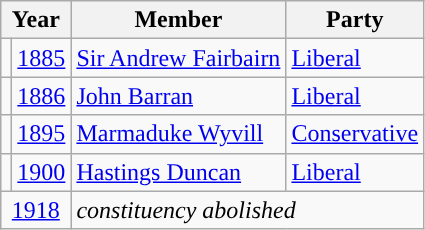<table class="wikitable">
<tr>
<th colspan="2">Year</th>
<th>Member</th>
<th>Party</th>
</tr>
<tr>
<td style="color:inherit;background-color: "></td>
<td><a href='#'>1885</a></td>
<td><a href='#'>Sir Andrew Fairbairn</a></td>
<td><a href='#'>Liberal</a></td>
</tr>
<tr>
<td style="color:inherit;background-color: "></td>
<td><a href='#'>1886</a></td>
<td><a href='#'>John Barran</a></td>
<td><a href='#'>Liberal</a></td>
</tr>
<tr>
<td style="color:inherit;background-color: "></td>
<td><a href='#'>1895</a></td>
<td><a href='#'>Marmaduke Wyvill</a></td>
<td><a href='#'>Conservative</a></td>
</tr>
<tr>
<td style="color:inherit;background-color: "></td>
<td><a href='#'>1900</a></td>
<td><a href='#'>Hastings Duncan</a></td>
<td><a href='#'>Liberal</a></td>
</tr>
<tr>
<td colspan="2" align="center"><a href='#'>1918</a></td>
<td colspan="2"><em>constituency abolished</em></td>
</tr>
</table>
